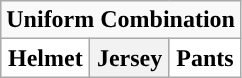<table class="wikitable">
<tr>
<td align="center" Colspan="3"><strong>Uniform Combination</strong></td>
</tr>
<tr align="center">
<th style="background:#FFFFFF;">Helmet</th>
<th>Jersey</th>
<th style="background:#FFFFFF;">Pants</th>
</tr>
</table>
